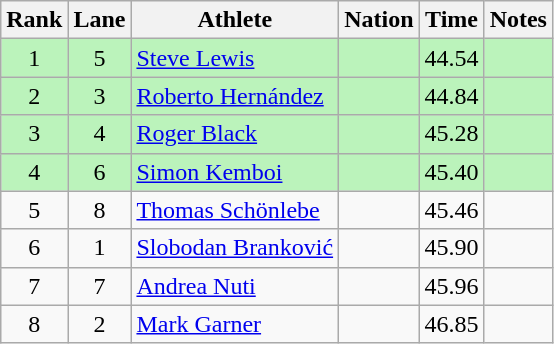<table class="wikitable sortable" style="text-align:center">
<tr>
<th>Rank</th>
<th>Lane</th>
<th>Athlete</th>
<th>Nation</th>
<th>Time</th>
<th>Notes</th>
</tr>
<tr style="background:#bbf3bb;">
<td>1</td>
<td>5</td>
<td align=left><a href='#'>Steve Lewis</a></td>
<td align=left></td>
<td>44.54</td>
<td></td>
</tr>
<tr style="background:#bbf3bb;">
<td>2</td>
<td>3</td>
<td align=left><a href='#'>Roberto Hernández</a></td>
<td align=left></td>
<td>44.84</td>
<td></td>
</tr>
<tr style="background:#bbf3bb;">
<td>3</td>
<td>4</td>
<td align=left><a href='#'>Roger Black</a></td>
<td align=left></td>
<td>45.28</td>
<td></td>
</tr>
<tr style="background:#bbf3bb;">
<td>4</td>
<td>6</td>
<td align=left><a href='#'>Simon Kemboi</a></td>
<td align=left></td>
<td>45.40</td>
<td></td>
</tr>
<tr>
<td>5</td>
<td>8</td>
<td align=left><a href='#'>Thomas Schönlebe</a></td>
<td align=left></td>
<td>45.46</td>
<td></td>
</tr>
<tr>
<td>6</td>
<td>1</td>
<td align=left><a href='#'>Slobodan Branković</a></td>
<td align=left></td>
<td>45.90</td>
<td></td>
</tr>
<tr>
<td>7</td>
<td>7</td>
<td align=left><a href='#'>Andrea Nuti</a></td>
<td align=left></td>
<td>45.96</td>
<td></td>
</tr>
<tr>
<td>8</td>
<td>2</td>
<td align=left><a href='#'>Mark Garner</a></td>
<td align=left></td>
<td>46.85</td>
<td></td>
</tr>
</table>
